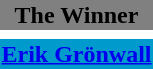<table cellpadding=1 cellspacing=6>
<tr style="background:grey;">
<td colspan="3" style="text-align:center;"><strong>The Winner</strong></td>
</tr>
<tr>
<td style="background:#009acd;"><strong><a href='#'>Erik Grönwall</a></strong></td>
</tr>
</table>
